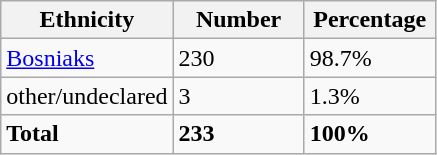<table class="wikitable">
<tr>
<th width="100px">Ethnicity</th>
<th width="80px">Number</th>
<th width="80px">Percentage</th>
</tr>
<tr>
<td><a href='#'>Bosniaks</a></td>
<td>230</td>
<td>98.7%</td>
</tr>
<tr>
<td>other/undeclared</td>
<td>3</td>
<td>1.3%</td>
</tr>
<tr>
<td><strong>Total</strong></td>
<td><strong>233</strong></td>
<td><strong>100%</strong></td>
</tr>
</table>
